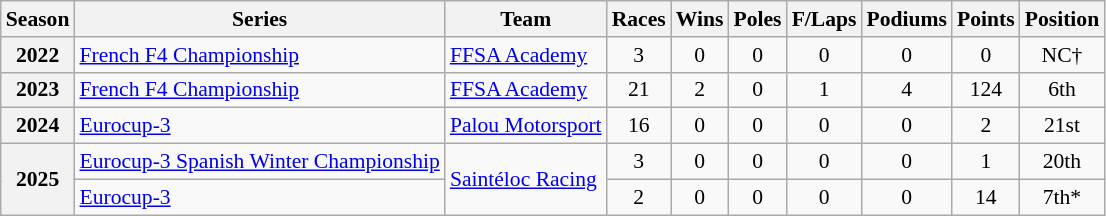<table class="wikitable" style="font-size: 90%; text-align:center">
<tr>
<th>Season</th>
<th>Series</th>
<th>Team</th>
<th>Races</th>
<th>Wins</th>
<th>Poles</th>
<th>F/Laps</th>
<th>Podiums</th>
<th>Points</th>
<th>Position</th>
</tr>
<tr>
<th>2022</th>
<td align=left><a href='#'>French F4 Championship</a></td>
<td align=left><a href='#'>FFSA Academy</a></td>
<td>3</td>
<td>0</td>
<td>0</td>
<td>0</td>
<td>0</td>
<td>0</td>
<td>NC†</td>
</tr>
<tr>
<th>2023</th>
<td align=left><a href='#'>French F4 Championship</a></td>
<td align=left><a href='#'>FFSA Academy</a></td>
<td>21</td>
<td>2</td>
<td>0</td>
<td>1</td>
<td>4</td>
<td>124</td>
<td>6th</td>
</tr>
<tr>
<th>2024</th>
<td align=left><a href='#'>Eurocup-3</a></td>
<td align=left><a href='#'>Palou Motorsport</a></td>
<td>16</td>
<td>0</td>
<td>0</td>
<td>0</td>
<td>0</td>
<td>2</td>
<td>21st</td>
</tr>
<tr>
<th rowspan="2">2025</th>
<td align=left><a href='#'>Eurocup-3 Spanish Winter Championship</a></td>
<td rowspan="2" align="left"><a href='#'>Saintéloc Racing</a></td>
<td>3</td>
<td>0</td>
<td>0</td>
<td>0</td>
<td>0</td>
<td>1</td>
<td>20th</td>
</tr>
<tr>
<td align=left><a href='#'>Eurocup-3</a></td>
<td>2</td>
<td>0</td>
<td>0</td>
<td>0</td>
<td>0</td>
<td>14</td>
<td>7th*</td>
</tr>
</table>
